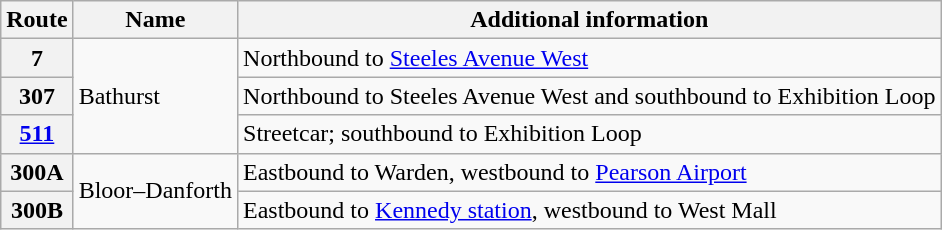<table class="wikitable">
<tr>
<th>Route</th>
<th>Name</th>
<th>Additional information</th>
</tr>
<tr>
<th>7</th>
<td rowspan="3">Bathurst</td>
<td>Northbound to <a href='#'>Steeles Avenue West</a></td>
</tr>
<tr>
<th>307</th>
<td>Northbound to Steeles Avenue West and southbound to Exhibition Loop</td>
</tr>
<tr>
<th><a href='#'>511</a></th>
<td>Streetcar; southbound to Exhibition Loop</td>
</tr>
<tr>
<th>300A</th>
<td rowspan="2">Bloor–Danforth</td>
<td>Eastbound to Warden, westbound to <a href='#'>Pearson Airport</a><br></td>
</tr>
<tr>
<th>300B</th>
<td>Eastbound to <a href='#'>Kennedy station</a>, westbound to West Mall<br></td>
</tr>
</table>
